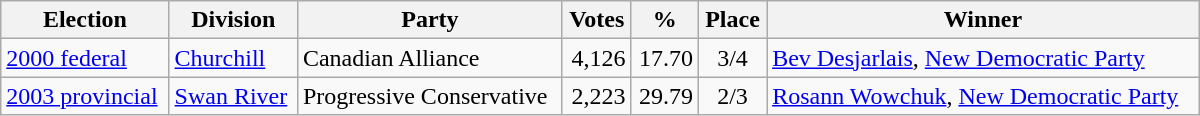<table class="wikitable" width="800">
<tr>
<th align="left">Election</th>
<th align="left">Division</th>
<th align="left">Party</th>
<th align="right">Votes</th>
<th align="right">%</th>
<th align="center">Place</th>
<th align="center">Winner</th>
</tr>
<tr>
<td align="left"><a href='#'>2000 federal</a></td>
<td align="left"><a href='#'>Churchill</a></td>
<td align="left">Canadian Alliance</td>
<td align="right">4,126</td>
<td align="right">17.70</td>
<td align="center">3/4</td>
<td align="left"><a href='#'>Bev Desjarlais</a>, <a href='#'>New Democratic Party</a></td>
</tr>
<tr>
<td align="left"><a href='#'>2003 provincial</a></td>
<td align="left"><a href='#'>Swan River</a></td>
<td align="left">Progressive Conservative</td>
<td align="right">2,223</td>
<td align="right">29.79</td>
<td align="center">2/3</td>
<td align="left"><a href='#'>Rosann Wowchuk</a>, <a href='#'>New Democratic Party</a></td>
</tr>
</table>
